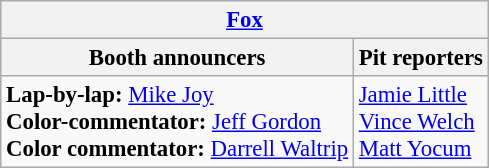<table class="wikitable" style="font-size: 95%">
<tr>
<th colspan="2"><a href='#'>Fox</a></th>
</tr>
<tr>
<th>Booth announcers</th>
<th>Pit reporters</th>
</tr>
<tr>
<td><strong>Lap-by-lap:</strong> <a href='#'>Mike Joy</a><br><strong>Color-commentator:</strong> <a href='#'>Jeff Gordon</a><br><strong>Color commentator:</strong> <a href='#'>Darrell Waltrip</a></td>
<td><a href='#'>Jamie Little</a><br><a href='#'>Vince Welch</a><br><a href='#'>Matt Yocum</a></td>
</tr>
</table>
